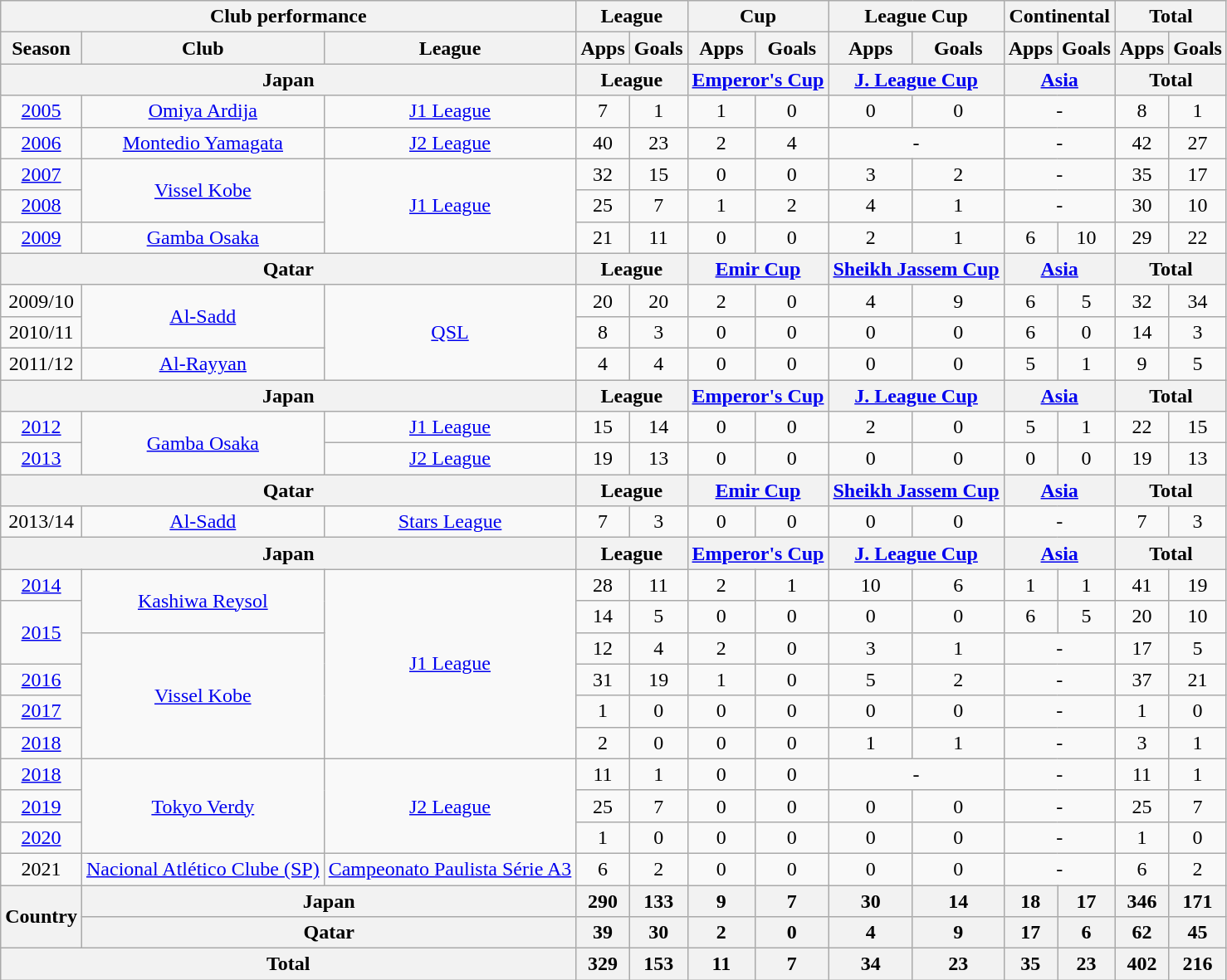<table class="wikitable" style="text-align:center;">
<tr>
<th colspan=3>Club performance</th>
<th colspan=2>League</th>
<th colspan=2>Cup</th>
<th colspan=2>League Cup</th>
<th colspan=2>Continental</th>
<th colspan=2>Total</th>
</tr>
<tr>
<th>Season</th>
<th>Club</th>
<th>League</th>
<th>Apps</th>
<th>Goals</th>
<th>Apps</th>
<th>Goals</th>
<th>Apps</th>
<th>Goals</th>
<th>Apps</th>
<th>Goals</th>
<th>Apps</th>
<th>Goals</th>
</tr>
<tr>
<th colspan=3>Japan</th>
<th colspan=2>League</th>
<th colspan=2><a href='#'>Emperor's Cup</a></th>
<th colspan=2><a href='#'>J. League Cup</a></th>
<th colspan=2><a href='#'>Asia</a></th>
<th colspan=2>Total</th>
</tr>
<tr>
<td><a href='#'>2005</a></td>
<td><a href='#'>Omiya Ardija</a></td>
<td><a href='#'>J1 League</a></td>
<td>7</td>
<td>1</td>
<td>1</td>
<td>0</td>
<td>0</td>
<td>0</td>
<td colspan="2">-</td>
<td>8</td>
<td>1</td>
</tr>
<tr>
<td><a href='#'>2006</a></td>
<td><a href='#'>Montedio Yamagata</a></td>
<td><a href='#'>J2 League</a></td>
<td>40</td>
<td>23</td>
<td>2</td>
<td>4</td>
<td colspan="2">-</td>
<td colspan="2">-</td>
<td>42</td>
<td>27</td>
</tr>
<tr>
<td><a href='#'>2007</a></td>
<td rowspan="2"><a href='#'>Vissel Kobe</a></td>
<td rowspan="3"><a href='#'>J1 League</a></td>
<td>32</td>
<td>15</td>
<td>0</td>
<td>0</td>
<td>3</td>
<td>2</td>
<td colspan="2">-</td>
<td>35</td>
<td>17</td>
</tr>
<tr>
<td><a href='#'>2008</a></td>
<td>25</td>
<td>7</td>
<td>1</td>
<td>2</td>
<td>4</td>
<td>1</td>
<td colspan="2">-</td>
<td>30</td>
<td>10</td>
</tr>
<tr>
<td><a href='#'>2009</a></td>
<td><a href='#'>Gamba Osaka</a></td>
<td>21</td>
<td>11</td>
<td>0</td>
<td>0</td>
<td>2</td>
<td>1</td>
<td>6</td>
<td>10</td>
<td>29</td>
<td>22</td>
</tr>
<tr>
<th colspan=3>Qatar</th>
<th colspan=2>League</th>
<th colspan=2><a href='#'>Emir Cup</a></th>
<th colspan=2><a href='#'>Sheikh Jassem Cup</a></th>
<th colspan=2><a href='#'>Asia</a></th>
<th colspan=2>Total</th>
</tr>
<tr>
<td>2009/10</td>
<td rowspan="2"><a href='#'>Al-Sadd</a></td>
<td rowspan="3"><a href='#'>QSL</a></td>
<td>20</td>
<td>20</td>
<td>2</td>
<td>0</td>
<td>4</td>
<td>9</td>
<td>6</td>
<td>5</td>
<td>32</td>
<td>34</td>
</tr>
<tr>
<td>2010/11</td>
<td>8</td>
<td>3</td>
<td>0</td>
<td>0</td>
<td>0</td>
<td>0</td>
<td>6</td>
<td>0</td>
<td>14</td>
<td>3</td>
</tr>
<tr>
<td>2011/12</td>
<td><a href='#'>Al-Rayyan</a></td>
<td>4</td>
<td>4</td>
<td>0</td>
<td>0</td>
<td>0</td>
<td>0</td>
<td>5</td>
<td>1</td>
<td>9</td>
<td>5</td>
</tr>
<tr>
<th colspan=3>Japan</th>
<th colspan=2>League</th>
<th colspan=2><a href='#'>Emperor's Cup</a></th>
<th colspan=2><a href='#'>J. League Cup</a></th>
<th colspan=2><a href='#'>Asia</a></th>
<th colspan=2>Total</th>
</tr>
<tr>
<td><a href='#'>2012</a></td>
<td rowspan="2"><a href='#'>Gamba Osaka</a></td>
<td><a href='#'>J1 League</a></td>
<td>15</td>
<td>14</td>
<td>0</td>
<td>0</td>
<td>2</td>
<td>0</td>
<td>5</td>
<td>1</td>
<td>22</td>
<td>15</td>
</tr>
<tr>
<td><a href='#'>2013</a></td>
<td><a href='#'>J2 League</a></td>
<td>19</td>
<td>13</td>
<td>0</td>
<td>0</td>
<td>0</td>
<td>0</td>
<td>0</td>
<td>0</td>
<td>19</td>
<td>13</td>
</tr>
<tr>
<th colspan=3>Qatar</th>
<th colspan=2>League</th>
<th colspan=2><a href='#'>Emir Cup</a></th>
<th colspan=2><a href='#'>Sheikh Jassem Cup</a></th>
<th colspan=2><a href='#'>Asia</a></th>
<th colspan=2>Total</th>
</tr>
<tr>
<td>2013/14</td>
<td><a href='#'>Al-Sadd</a></td>
<td><a href='#'>Stars League</a></td>
<td>7</td>
<td>3</td>
<td>0</td>
<td>0</td>
<td>0</td>
<td>0</td>
<td colspan="2">-</td>
<td>7</td>
<td>3</td>
</tr>
<tr>
<th colspan=3>Japan</th>
<th colspan=2>League</th>
<th colspan=2><a href='#'>Emperor's Cup</a></th>
<th colspan=2><a href='#'>J. League Cup</a></th>
<th colspan=2><a href='#'>Asia</a></th>
<th colspan=2>Total</th>
</tr>
<tr>
<td><a href='#'>2014</a></td>
<td rowspan="2"><a href='#'>Kashiwa Reysol</a></td>
<td rowspan="6"><a href='#'>J1 League</a></td>
<td>28</td>
<td>11</td>
<td>2</td>
<td>1</td>
<td>10</td>
<td>6</td>
<td>1</td>
<td>1</td>
<td>41</td>
<td>19</td>
</tr>
<tr>
<td rowspan="2"><a href='#'>2015</a></td>
<td>14</td>
<td>5</td>
<td>0</td>
<td>0</td>
<td>0</td>
<td>0</td>
<td>6</td>
<td>5</td>
<td>20</td>
<td>10</td>
</tr>
<tr>
<td rowspan="4"><a href='#'>Vissel Kobe</a></td>
<td>12</td>
<td>4</td>
<td>2</td>
<td>0</td>
<td>3</td>
<td>1</td>
<td colspan="2">-</td>
<td>17</td>
<td>5</td>
</tr>
<tr>
<td><a href='#'>2016</a></td>
<td>31</td>
<td>19</td>
<td>1</td>
<td>0</td>
<td>5</td>
<td>2</td>
<td colspan="2">-</td>
<td>37</td>
<td>21</td>
</tr>
<tr>
<td><a href='#'>2017</a></td>
<td>1</td>
<td>0</td>
<td>0</td>
<td>0</td>
<td>0</td>
<td>0</td>
<td colspan="2">-</td>
<td>1</td>
<td>0</td>
</tr>
<tr>
<td><a href='#'>2018</a></td>
<td>2</td>
<td>0</td>
<td>0</td>
<td>0</td>
<td>1</td>
<td>1</td>
<td colspan="2">-</td>
<td>3</td>
<td>1</td>
</tr>
<tr>
<td><a href='#'>2018</a></td>
<td rowspan="3"><a href='#'>Tokyo Verdy</a></td>
<td rowspan="3"><a href='#'>J2 League</a></td>
<td>11</td>
<td>1</td>
<td>0</td>
<td>0</td>
<td colspan="2">-</td>
<td colspan="2">-</td>
<td>11</td>
<td>1</td>
</tr>
<tr>
<td><a href='#'>2019</a></td>
<td>25</td>
<td>7</td>
<td>0</td>
<td>0</td>
<td>0</td>
<td>0</td>
<td colspan="2">-</td>
<td>25</td>
<td>7</td>
</tr>
<tr>
<td><a href='#'>2020</a></td>
<td>1</td>
<td>0</td>
<td>0</td>
<td>0</td>
<td>0</td>
<td>0</td>
<td colspan="2">-</td>
<td>1</td>
<td>0</td>
</tr>
<tr>
<td 2021 Campeonato Paulista Série A3>2021</td>
<td><a href='#'>Nacional Atlético Clube (SP)</a></td>
<td><a href='#'>Campeonato Paulista Série A3</a></td>
<td>6</td>
<td>2</td>
<td>0</td>
<td>0</td>
<td>0</td>
<td>0</td>
<td colspan="2">-</td>
<td>6</td>
<td>2</td>
</tr>
<tr>
<th rowspan=2>Country</th>
<th colspan=2>Japan</th>
<th>290</th>
<th>133</th>
<th>9</th>
<th>7</th>
<th>30</th>
<th>14</th>
<th>18</th>
<th>17</th>
<th>346</th>
<th>171</th>
</tr>
<tr>
<th colspan=2>Qatar</th>
<th>39</th>
<th>30</th>
<th>2</th>
<th>0</th>
<th>4</th>
<th>9</th>
<th>17</th>
<th>6</th>
<th>62</th>
<th>45</th>
</tr>
<tr>
<th colspan=3>Total</th>
<th>329</th>
<th>153</th>
<th>11</th>
<th>7</th>
<th>34</th>
<th>23</th>
<th>35</th>
<th>23</th>
<th>402</th>
<th>216</th>
</tr>
</table>
